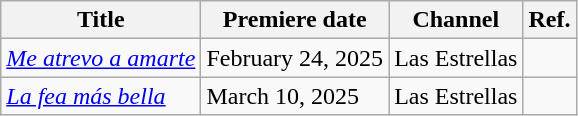<table class="wikitable">
<tr>
<th>Title</th>
<th>Premiere date</th>
<th>Channel</th>
<th>Ref.</th>
</tr>
<tr>
<td><em><a href='#'>Me atrevo a amarte</a></em></td>
<td>February 24, 2025</td>
<td>Las Estrellas</td>
<td></td>
</tr>
<tr>
<td><em><a href='#'>La fea más bella</a></em></td>
<td>March 10, 2025</td>
<td>Las Estrellas</td>
<td></td>
</tr>
</table>
